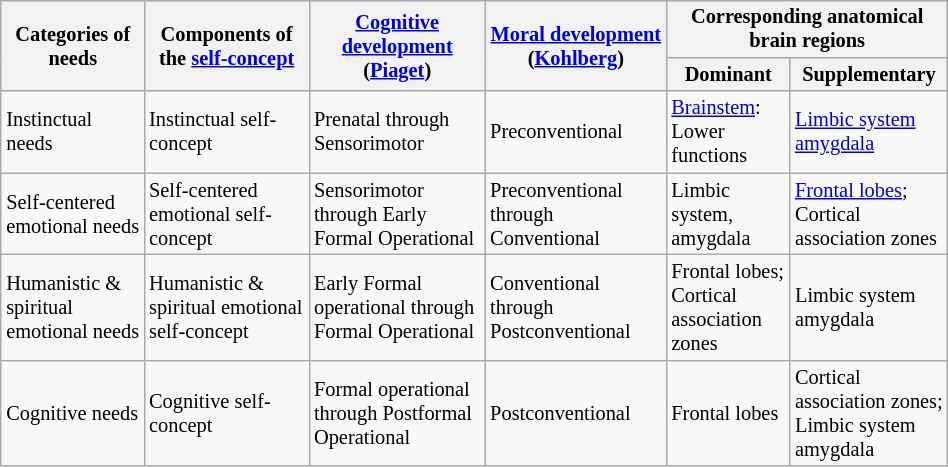<table align="right" class="wikitable" style="font-size:85%;width:auto;max-width:50%">
<tr>
<th scope="col" rowspan="2">Categories of needs</th>
<th scope="col" rowspan="2">Components of the <a href='#'>self-concept</a></th>
<th scope="col" rowspan="2"><a href='#'>Cognitive development</a><br>(<a href='#'>Piaget</a>)</th>
<th scope="col" rowspan="2"><a href='#'>Moral development</a><br>(<a href='#'>Kohlberg</a>)</th>
<th scope="colgroup" colspan="2">Corresponding anatomical brain regions</th>
</tr>
<tr>
<th scope="col">Dominant</th>
<th scope="col">Supplementary</th>
</tr>
<tr>
<td>Instinctual needs</td>
<td>Instinctual self-concept</td>
<td>Prenatal through Sensorimotor</td>
<td>Preconventional</td>
<td><a href='#'>Brainstem</a>: Lower functions</td>
<td><a href='#'>Limbic system</a><br><a href='#'>amygdala</a></td>
</tr>
<tr>
<td>Self-centered emotional needs</td>
<td>Self-centered emotional self-concept</td>
<td>Sensorimotor through Early Formal Operational</td>
<td>Preconventional through Conventional</td>
<td>Limbic system,<br>amygdala</td>
<td><a href='#'>Frontal lobes</a>;<br>Cortical association zones</td>
</tr>
<tr>
<td>Humanistic & spiritual emotional needs</td>
<td>Humanistic & spiritual emotional self-concept</td>
<td>Early Formal operational through Formal Operational</td>
<td>Conventional through Postconventional</td>
<td>Frontal lobes;<br>Cortical association zones</td>
<td>Limbic system<br>amygdala</td>
</tr>
<tr>
<td>Cognitive needs</td>
<td>Cognitive self-concept</td>
<td>Formal operational through Postformal Operational</td>
<td>Postconventional</td>
<td>Frontal lobes</td>
<td>Cortical association zones;<br>Limbic system<br>amygdala</td>
</tr>
</table>
